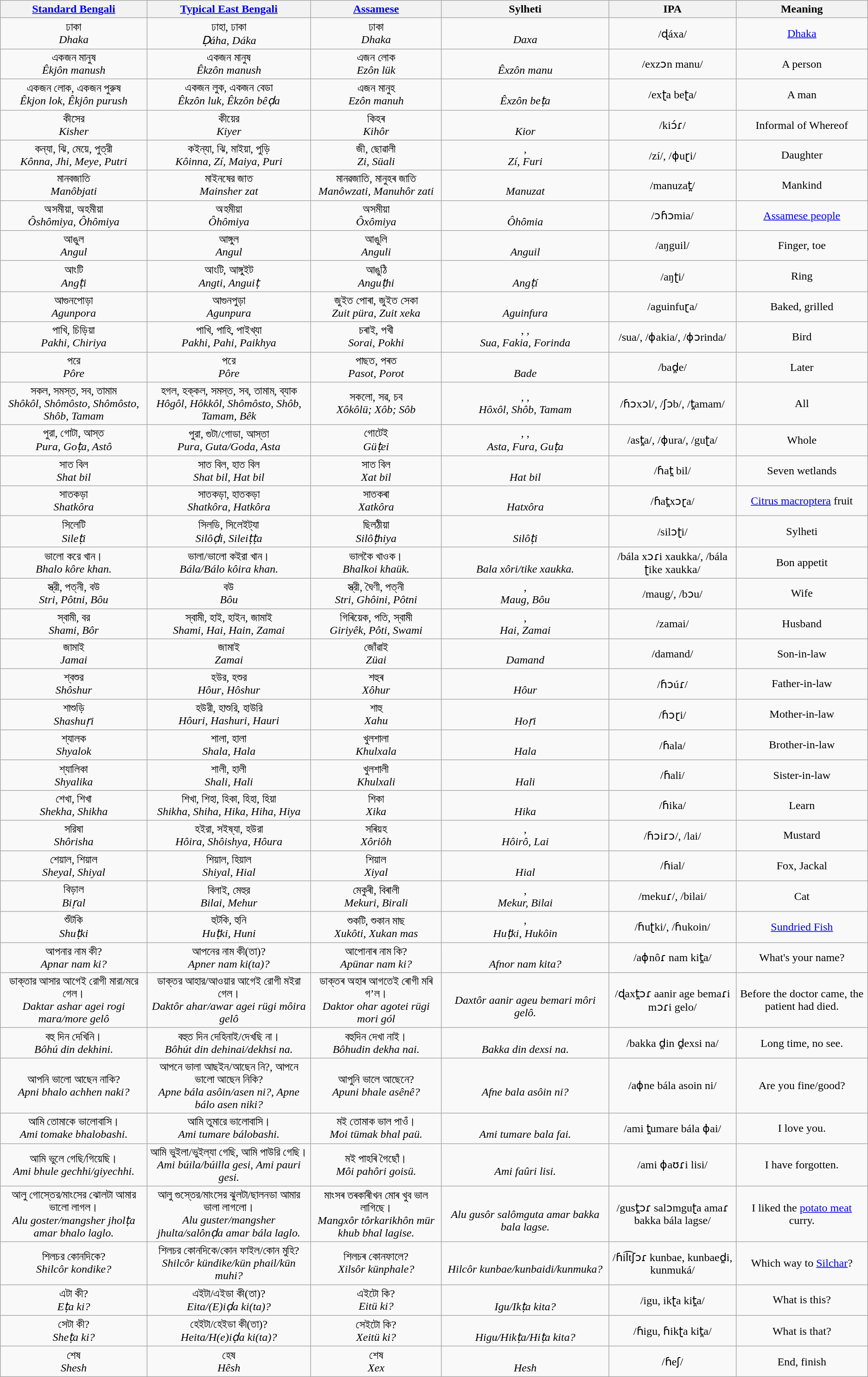<table class="wikitable" style="text-align:center;">
<tr>
<th><a href='#'>Standard Bengali</a></th>
<th><a href='#'>Typical East Bengali</a></th>
<th><a href='#'>Assamese</a></th>
<th>Sylheti</th>
<th>IPA</th>
<th>Meaning</th>
</tr>
<tr>
<td>ঢাকা<br><em>Dhaka</em></td>
<td>ঢাহা, ঢাকা <br><em>Ḍáha, Dáka</em></td>
<td>ঢাকা<br><em>Dhaka</em></td>
<td><br><em>Daxa</em></td>
<td>/ɖáxa/</td>
<td><a href='#'>Dhaka</a></td>
</tr>
<tr>
<td>একজন মানুষ<br><em>Êkjôn manush</em></td>
<td>একজন মানুষ<br><em>Êkzôn manush</em></td>
<td>এজন লোক<br><em>Ezôn lük</em></td>
<td><br><em>Êxzôn manu</em></td>
<td>/exzɔn manu/</td>
<td>A person</td>
</tr>
<tr>
<td>একজন লোক, একজন পুরুষ<br><em>Êkjon lok, Êkjôn purush</em></td>
<td>একজন লুক, একজন বেডা<br><em>Êkzôn luk, Êkzôn bêḍa</em></td>
<td>এজন মানুহ<br><em>Ezôn manuh</em></td>
<td>‌<br><em>Êxzôn beṭa</em></td>
<td>/exʈa beʈa/</td>
<td>A man</td>
</tr>
<tr>
<td>কীসের<br><em>Kisher</em></td>
<td>কীয়ের<br><em>Kiyer</em></td>
<td>কিহৰ<br><em>Kihôr</em></td>
<td><br><em>Kior</em></td>
<td>/kiɔ́ɾ/</td>
<td>Informal of Whereof</td>
</tr>
<tr>
<td>কন্যা, ঝি, মেয়ে, পুত্রী<br><em>Kônna, Jhi, Meye, Putri</em></td>
<td>কইন্যা, ঝি, মাইয়া, পুড়ি<br><em>Kôinna, Zí, Maiya, Puri</em></td>
<td>জী, ছোৱালী<br><em>Zi, Süali</em></td>
<td>, <br><em>Zí, Furi</em></td>
<td>/zí/, /ɸuɽi/</td>
<td>Daughter</td>
</tr>
<tr>
<td>মানবজাতি<br><em>Manôbjati</em></td>
<td>মাইনষের জাত<br><em>Mainsher zat</em></td>
<td>মানৱজাতি, মানুহৰ জাতি<br><em>Manôwzati, Manuhôr zati</em></td>
<td><br><em>Manuzat</em></td>
<td>/manuzat̪/</td>
<td>Mankind</td>
</tr>
<tr>
<td>অসমীয়া, অহমীয়া<br><em>Ôshômiya, Ôhômiya</em></td>
<td>অহমীয়া<br><em>Ôhômiya</em></td>
<td>অসমীয়া <br><em>Ôxômiya</em></td>
<td><br><em>Ôhômia</em></td>
<td>/ɔɦɔmia/</td>
<td><a href='#'>Assamese people</a></td>
</tr>
<tr>
<td>আঙুল<br><em>Angul</em></td>
<td>আঙ্গুল<br><em>Angul</em></td>
<td>আঙুলি<br><em>Anguli</em></td>
<td><br><em>Anguil</em></td>
<td>/aŋguil/</td>
<td>Finger, toe</td>
</tr>
<tr>
<td>আংটি<br><em>Angṭi</em></td>
<td>আংটি, আঙ্গুইট <br><em>Angti</em>, <em>Anguiṭ</em></td>
<td>আঙুঠি <br><em>Anguṭhi</em></td>
<td><br><em>Angṭí</em></td>
<td>/aŋʈi/</td>
<td>Ring</td>
</tr>
<tr>
<td>আগুনপোড়া<br><em>Agunpora</em></td>
<td>আগুনপুড়া<br><em>Agunpura</em></td>
<td>জুইত পোৰা, জুইত সেকা<br><em>Zuit püra, Zuit xeka</em></td>
<td><br><em>Aguinfura</em></td>
<td>/aguinfuɽa/</td>
<td>Baked, grilled</td>
</tr>
<tr>
<td>পাখি, চিড়িয়া<br><em>Pakhi, Chiriya</em></td>
<td>পাখি, পাহি, পাইখ্যা<br><em> Pakhi, Pahi, Paikhya</em></td>
<td>চৰাই, পখী<br><em>Sorai, Pokhi</em></td>
<td>, , <br><em>Sua, Fakia, Forinda</em></td>
<td>/sua/, /ɸakia/, /ɸɔrinda/</td>
<td>Bird</td>
</tr>
<tr>
<td>পরে<br><em>Pôre</em></td>
<td>পরে<br><em>Pôre</em></td>
<td>পাছত, পৰত<br><em>Pasot, Porot</em></td>
<td><br><em>Bade</em></td>
<td>/bad̪e/</td>
<td>Later</td>
</tr>
<tr>
<td>সকল, সমস্ত, সব, তামাম<br><em>Shôkôl, Shômôsto, Shômôsto, Shôb, Tamam</em></td>
<td>হগল, হক্কল, সমস্ত, সব, তামাম, ব্যাক<br><em>Hôgôl, Hôkkôl, Shômôsto, Shôb, Tamam, Bêk</em></td>
<td>সকলো, সৱ, চব<br><em>Xôkôlü; Xôb; Sôb</em></td>
<td>, , <br><em>Hôxôl, Shôb, Tamam</em></td>
<td>/ɦɔxɔl/, /ʃɔb/, /t̪amam/</td>
<td>All</td>
</tr>
<tr>
<td>পুরা, গোটা, আস্ত<br> <em>Pura, Goṭa, Astô</em></td>
<td>পুরা, গুটা/গোডা, আস্তা<br><em>Pura, Guta/Goda, Asta</em></td>
<td>গোটেই<br><em>Güṭei</em></td>
<td>, , <br><em>Asta, Fura, Guṭa</em></td>
<td>/ast̪a/, /ɸura/, /guʈa/</td>
<td>Whole</td>
</tr>
<tr>
<td>সাত বিল<br><em>Shat bil</em></td>
<td>সাত বিল, হাত বিল<br><em>Shat bil, Hat bil</em></td>
<td>সাত বিল<br><em>Xat bil</em></td>
<td><br><em>Hat bil</em></td>
<td>/ɦat̪ bil/</td>
<td>Seven wetlands</td>
</tr>
<tr>
<td>সাতকড়া<br><em>Shatkôra</em></td>
<td>সাতকড়া, হাতকড়া<br><em>Shatkôra, Hatkôra</em></td>
<td>সাতকৰা<br><em>Xatkôra</em></td>
<td><br><em>Hatxôra</em></td>
<td>/ɦat̪xɔɽa/</td>
<td><a href='#'>Citrus macroptera</a> fruit</td>
</tr>
<tr>
<td>সিলেটি<br><em>Sileṭi</em></td>
<td>সিলডি, সিলেইট্যা<br><em>Silôḍi, Sileiṭṭa</em></td>
<td>ছিলঠীয়া<br><em>Silôṭhiya</em></td>
<td><br><em>Silôṭi</em></td>
<td>/silɔʈi/</td>
<td>Sylheti</td>
</tr>
<tr>
<td>ভালো করে খান।<br><em>Bhalo kôre khan.</em></td>
<td>ভালা/ভালো কইরা খান।<br><em>Bála/Bálo kôira khan.</em></td>
<td>ভালকৈ খাওক।<br><em>Bhalkoi khaük.</em></td>
<td><br><em>Bala xôri/tike xaukka.</em></td>
<td>/bála xɔɾi xaukka/, /bála ʈike xaukka/</td>
<td>Bon appetit</td>
</tr>
<tr>
<td>স্ত্রী, পত্নী, বউ<br><em>Stri, Pôtni, Bôu</em></td>
<td>বউ<br><em>Bôu</em></td>
<td>স্ত্রী, ঘৈণী, পত্নী<br><em>Stri, Ghôini, Pôtni</em></td>
<td>, <br><em>Maug, Bôu</em></td>
<td>/maug/, /bɔu/</td>
<td>Wife</td>
</tr>
<tr>
<td>স্বামী, বর<br><em>Shami, Bôr</em></td>
<td>স্বামী, হাই, হাইন, জামাই<br><em>Shami, Hai, Hain, Zamai</em></td>
<td>গিৰিয়েক, পতি, স্বামী<br><em>Giriyêk, Pôti, Swami</em></td>
<td>, <br><em>Hai, Zamai</em></td>
<td>/zamai/</td>
<td>Husband</td>
</tr>
<tr>
<td>জামাই<br><em>Jamai</em></td>
<td>জামাই<br><em>Zamai</em></td>
<td>জোঁৱাই <br><em>Züai</em></td>
<td> <br><em>Damand</em></td>
<td>/damand/</td>
<td>Son-in-law</td>
</tr>
<tr>
<td>শ্বশুর<br><em>Shôshur</em></td>
<td>হউর, হশুর<br><em>Hôur</em>, <em>Hôshur</em></td>
<td>শহুৰ <br><em>Xôhur</em></td>
<td><br><em>Hôur</em></td>
<td>/ɦɔúɾ/</td>
<td>Father-in-law</td>
</tr>
<tr>
<td>শাশুড়ি<br><em>Shashuṛi</em></td>
<td>হউরী, হাশুরি, হাউরি<br><em>Hôuri, Hashuri, Hauri</em></td>
<td>শাহু<br><em>Xahu</em></td>
<td><br><em>Hoṛi</em></td>
<td>/ɦɔɽi/</td>
<td>Mother-in-law</td>
</tr>
<tr>
<td>শ্যালক<br><em>Shyalok</em></td>
<td>শালা, হালা<br><em>Shala, Hala</em></td>
<td>খুলশালা<br><em>Khulxala</em></td>
<td><br><em>Hala</em></td>
<td>/ɦala/</td>
<td>Brother-in-law</td>
</tr>
<tr>
<td>শ্যালিকা<br><em>Shyalika</em></td>
<td>শালী, হালী<br><em>Shali, Hali</em></td>
<td>খুলশালী<br><em>Khulxali</em></td>
<td><br><em>Hali</em></td>
<td>/ɦali/</td>
<td>Sister-in-law</td>
</tr>
<tr>
<td>শেখা, শিখা<br><em>Shekha, Shikha</em></td>
<td>শিখা, শিহা, হিকা, হিহা, হিয়া<br><em>Shikha, Shiha, Hika, Hiha, Hiya</em></td>
<td>শিকা<br><em>Xika</em></td>
<td><br><em>Hika</em></td>
<td>/ɦika/</td>
<td>Learn</td>
</tr>
<tr>
<td>সরিষা<br><em>Shôrisha</em></td>
<td>হইরা, সইষ্যা, হউরা<br><em>Hôira, Shôishya, Hôura</em></td>
<td>সৰিয়হ<br><em>Xôriôh</em></td>
<td>, <br><em>Hôirô, Lai</em></td>
<td>/ɦɔiɾɔ/, /lai/</td>
<td>Mustard</td>
</tr>
<tr>
<td>শেয়াল, শিয়াল<br><em>Sheyal, Shiyal</em></td>
<td>শিয়াল, হিয়াল<br><em>Shiyal, Hial</em></td>
<td>শিয়াল<br><em>Xiyal</em></td>
<td><br><em>Hial</em></td>
<td>/ɦial/</td>
<td>Fox, Jackal</td>
</tr>
<tr>
<td>বিড়াল<br><em>Biṛal</em></td>
<td>বিলাই, মেহুর<br><em>Bilai, Mehur</em></td>
<td>মেকুৰী, বিৰালী<br><em>Mekuri, Birali</em></td>
<td>, <br><em>Mekur, Bilai</em></td>
<td>/mekuɾ/, /bilai/</td>
<td>Cat</td>
</tr>
<tr>
<td>শুঁটকি<br><em>Shuṭki</em></td>
<td>হুটকি, হুনি<br><em>Huṭki, Huni</em></td>
<td>শুকটি, শুকান মাছ<br><em>Xukôti, Xukan mas</em></td>
<td>, <br><em>Huṭki, Hukôin</em></td>
<td>/ɦuʈki/, /ɦukoin/</td>
<td><a href='#'>Sundried Fish</a></td>
</tr>
<tr>
<td>আপনার নাম কী?<br><em>Apnar nam ki?</em></td>
<td>আপনের নাম কী(তা)?<br><em>Apner nam ki(ta)?</em></td>
<td>আপোনাৰ নাম কি?<br><em>Apünar nam ki?</em></td>
<td><br><em>Afnor nam kita?</em></td>
<td>/aɸnôɾ nam kit̪a/</td>
<td>What's your name?</td>
</tr>
<tr>
<td>ডাক্তার আসার আগেই রোগী মারা/মরে গেল।<br><em>Daktar ashar agei rogi mara/more gelô</em></td>
<td>ডাক্তর আহার/আওয়ার আগেই রোগী মইরা গেল।<br><em>Daktôr ahar/awar agei rügi môira gelô</em></td>
<td>ডাক্তৰ অহাৰ আগতেই ৰোগী মৰি গ’ল।<br><em>Daktor ohar agotei rügi mori gól</em></td>
<td><br><em>Daxtôr aanir ageu bemari môri gelô.</em></td>
<td>/ɖaxt̪ɔɾ aanir age bemaɾi mɔɾi gelo/</td>
<td>Before the doctor came, the patient had died.</td>
</tr>
<tr>
<td>বহু দিন দেখিনি।<br><em>Bôhú din dekhini.</em></td>
<td>বহুত দিন দেহিনাই/দেখছি না।<br><em>Bôhút din dehinai/dekhsi na.</em></td>
<td>বহুদিন দেখা নাই।<br><em>Bôhudin dekha nai.</em></td>
<td><br><em>Bakka din dexsi na.</em></td>
<td>/bakka d̪in d̪exsi na/</td>
<td>Long time, no see.</td>
</tr>
<tr>
<td>আপনি ভালো আছেন নাকি?<br><em>Apni bhalo achhen naki?</em></td>
<td>আপনে ভালা আছইন/আছেন নি?, আপনে ভালো আছেন নিকি?<br><em>Apne bála asôin/asen ni?, Apne bálo asen niki?</em></td>
<td>আপুনি ভালে আছেনে?<br><em>Apuni bhale asênê?</em></td>
<td><br><em>Afne bala asôin ni?</em></td>
<td>/aɸne bála asoin ni/</td>
<td>Are you fine/good?</td>
</tr>
<tr>
<td>আমি তোমাকে ভালোবাসি।<br><em>Ami tomake bhalobashi.</em></td>
<td>আমি তুমারে ভালোবাসি।<br><em>Ami tumare bálobashi.</em></td>
<td>মই তোমাক ভাল পাওঁ।<br><em>Moi tümak bhal paü.</em></td>
<td><br><em>Ami tumare bala fai.</em></td>
<td>/ami t̪umare bála ɸai/</td>
<td>I love you.</td>
</tr>
<tr>
<td>আমি ভুলে গেছি/গিয়েছি।<br><em>Ami bhule gechhi/giyechhi.</em></td>
<td>আমি ভুইলা/ভুইল্যা গেছি, আমি পাউরি গেছি।<br><em>Ami búila/búilla gesi, Ami pauri gesi.</em></td>
<td>মই পাহৰি গৈছোঁ।<br><em>Môi pahôri goisü.</em></td>
<td><br><em>Ami faûri lisi.</em></td>
<td>/ami ɸaʊɾi lisi/</td>
<td>I have forgotten.</td>
</tr>
<tr>
<td>আলু গোস্তের/মাংসের ঝোলটা আমার ভালো লাগল।<br><em>Alu goster/mangsher jholṭa amar bhalo laglo.</em></td>
<td>আলু গুস্তের/মাংসের ঝুলটা/ছালনডা আমার ভালা লাগলো।<br><em>Alu guster/mangsher jhulta/salônḍa amar bála laglo.</em></td>
<td>‍মাংসৰ তৰকাৰীখন মোৰ খুব ভাল লাগিছে।<br><em>Mangxôr tôrkarikhôn mür khub bhal lagise.</em></td>
<td><br><em>Alu gusôr salômguta amar bakka bala lagse.</em></td>
<td>/gust̪ɔɾ salɔmguʈa amaɾ bakka bála lagse/</td>
<td>I liked the <a href='#'>potato meat</a> curry.</td>
</tr>
<tr>
<td>শিলচর কোনদিকে?<br><em>Shilcôr kondike?</em></td>
<td>শিলচর কোনদিকে/কোন ফাইল/কোন মুহি?<br><em>Shilcôr kündike/kün phail/kün muhi?</em></td>
<td>শিলচৰ কোনফালে?<br><em>Xilsôr künphale?</em></td>
<td><br><em>Hilcôr kunbae/kunbaidi/kunmuka?</em></td>
<td>/ɦil͡tʃɔɾ kunbae, kunbaed̪i, kunmuká/</td>
<td>Which way to <a href='#'>Silchar</a>?</td>
</tr>
<tr>
<td>এটা কী?<br><em>Eṭa ki?</em></td>
<td>এইটা/এইডা কী(তা)?<br><em>Eita/(E)iḍa ki(ta)?</em></td>
<td>এইটো কি?<br><em>Eitü ki?</em></td>
<td><br><em>Igu/Ikṭa kita?</em></td>
<td>/igu, ikʈa kit̪a/</td>
<td>What is this?</td>
</tr>
<tr>
<td>সেটা কী?<br><em>Sheṭa ki?</em></td>
<td>হেইটা/হেইডা কী(তা)?<br><em>Heita/H(e)iḍa ki(ta)?</em></td>
<td>সেইটো কি?<br><em>Xeitü ki?</em></td>
<td><br><em>Higu/Hikṭa/Hiṭa kita?</em></td>
<td>/ɦigu, ɦikʈa kit̪a/</td>
<td>What is that?</td>
</tr>
<tr>
<td>শেষ<br><em>Shesh</em></td>
<td>হেষ<br><em>Hêsh</em></td>
<td>শেষ<br><em>Xex</em></td>
<td><br><em>Hesh</em></td>
<td>/ɦeʃ/</td>
<td>End, finish</td>
</tr>
</table>
